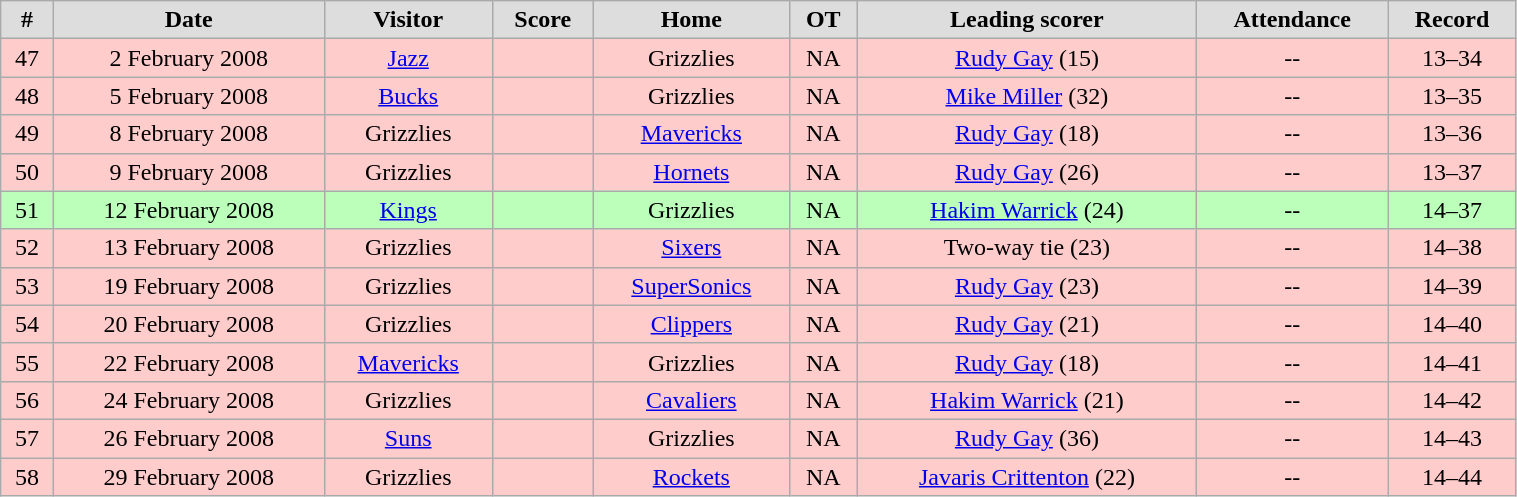<table class="wikitable" width="80%">
<tr align="center"  bgcolor="#dddddd">
<td><strong>#</strong></td>
<td><strong>Date</strong></td>
<td><strong>Visitor</strong></td>
<td><strong>Score</strong></td>
<td><strong>Home</strong></td>
<td><strong>OT</strong></td>
<td><strong>Leading scorer</strong></td>
<td><strong>Attendance</strong></td>
<td><strong>Record</strong></td>
</tr>
<tr align="center" bgcolor="#ffcccc">
<td>47</td>
<td>2 February 2008</td>
<td><a href='#'>Jazz</a></td>
<td></td>
<td>Grizzlies</td>
<td>NA</td>
<td><a href='#'>Rudy Gay</a> (15)</td>
<td>--</td>
<td>13–34</td>
</tr>
<tr align="center" bgcolor="#ffcccc">
<td>48</td>
<td>5 February 2008</td>
<td><a href='#'>Bucks</a></td>
<td></td>
<td>Grizzlies</td>
<td>NA</td>
<td><a href='#'>Mike Miller</a> (32)</td>
<td>--</td>
<td>13–35</td>
</tr>
<tr align="center" bgcolor="#ffcccc">
<td>49</td>
<td>8 February 2008</td>
<td>Grizzlies</td>
<td></td>
<td><a href='#'>Mavericks</a></td>
<td>NA</td>
<td><a href='#'>Rudy Gay</a> (18)</td>
<td>--</td>
<td>13–36</td>
</tr>
<tr align="center" bgcolor="#ffcccc">
<td>50</td>
<td>9 February 2008</td>
<td>Grizzlies</td>
<td></td>
<td><a href='#'>Hornets</a></td>
<td>NA</td>
<td><a href='#'>Rudy Gay</a> (26)</td>
<td>--</td>
<td>13–37</td>
</tr>
<tr align="center" bgcolor="#bbffbb">
<td>51</td>
<td>12 February 2008</td>
<td><a href='#'>Kings</a></td>
<td></td>
<td>Grizzlies</td>
<td>NA</td>
<td><a href='#'>Hakim Warrick</a> (24)</td>
<td>--</td>
<td>14–37</td>
</tr>
<tr align="center" bgcolor="#ffcccc">
<td>52</td>
<td>13 February 2008</td>
<td>Grizzlies</td>
<td></td>
<td><a href='#'>Sixers</a></td>
<td>NA</td>
<td>Two-way tie (23)</td>
<td>--</td>
<td>14–38</td>
</tr>
<tr align="center" bgcolor="#ffcccc">
<td>53</td>
<td>19 February 2008</td>
<td>Grizzlies</td>
<td></td>
<td><a href='#'>SuperSonics</a></td>
<td>NA</td>
<td><a href='#'>Rudy Gay</a> (23)</td>
<td>--</td>
<td>14–39</td>
</tr>
<tr align="center" bgcolor="#ffcccc">
<td>54</td>
<td>20 February 2008</td>
<td>Grizzlies</td>
<td></td>
<td><a href='#'>Clippers</a></td>
<td>NA</td>
<td><a href='#'>Rudy Gay</a> (21)</td>
<td>--</td>
<td>14–40</td>
</tr>
<tr align="center" bgcolor="#ffcccc">
<td>55</td>
<td>22 February 2008</td>
<td><a href='#'>Mavericks</a></td>
<td></td>
<td>Grizzlies</td>
<td>NA</td>
<td><a href='#'>Rudy Gay</a> (18)</td>
<td>--</td>
<td>14–41</td>
</tr>
<tr align="center" bgcolor="#ffcccc">
<td>56</td>
<td>24 February 2008</td>
<td>Grizzlies</td>
<td></td>
<td><a href='#'>Cavaliers</a></td>
<td>NA</td>
<td><a href='#'>Hakim Warrick</a> (21)</td>
<td>--</td>
<td>14–42</td>
</tr>
<tr align="center" bgcolor="#ffcccc">
<td>57</td>
<td>26 February 2008</td>
<td><a href='#'>Suns</a></td>
<td></td>
<td>Grizzlies</td>
<td>NA</td>
<td><a href='#'>Rudy Gay</a> (36)</td>
<td>--</td>
<td>14–43</td>
</tr>
<tr align="center" bgcolor="#ffcccc">
<td>58</td>
<td>29 February 2008</td>
<td>Grizzlies</td>
<td></td>
<td><a href='#'>Rockets</a></td>
<td>NA</td>
<td><a href='#'>Javaris Crittenton</a> (22)</td>
<td>--</td>
<td>14–44</td>
</tr>
</table>
